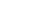<table style="width100%; text-align:center; font-weight:bold;">
<tr style="color:white;">
<td style="background:">2</td>
<td style="background:">1</td>
</tr>
<tr>
<td></td>
<td></td>
<td></td>
</tr>
</table>
